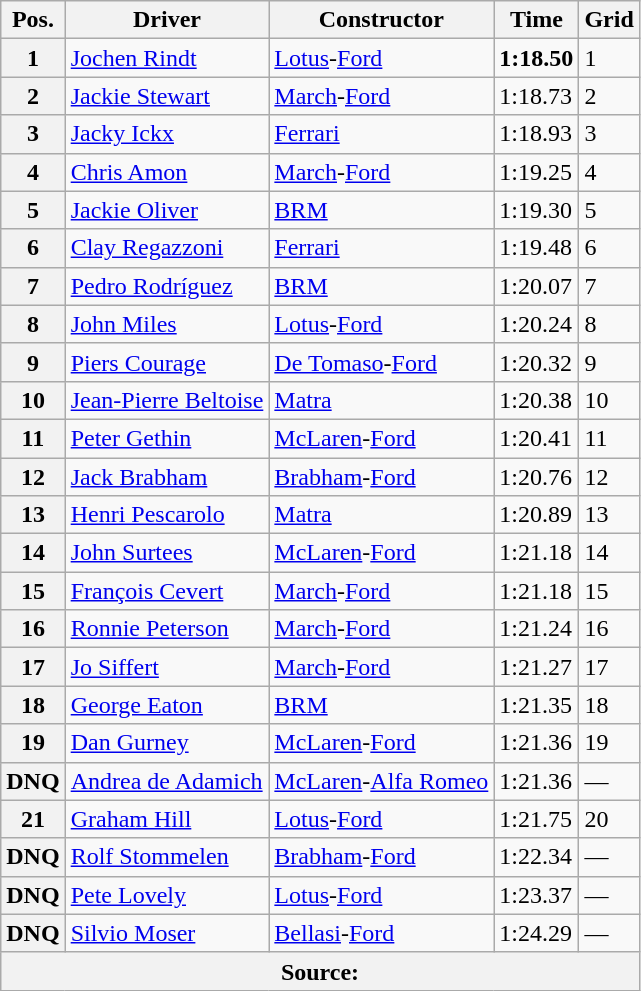<table class="wikitable sortable">
<tr>
<th>Pos.</th>
<th>Driver</th>
<th>Constructor</th>
<th>Time</th>
<th>Grid</th>
</tr>
<tr>
<th>1</th>
<td> <a href='#'>Jochen Rindt</a></td>
<td><a href='#'>Lotus</a>-<a href='#'>Ford</a></td>
<td><strong>1:18.50</strong></td>
<td>1</td>
</tr>
<tr>
<th>2</th>
<td> <a href='#'>Jackie Stewart</a></td>
<td><a href='#'>March</a>-<a href='#'>Ford</a></td>
<td>1:18.73</td>
<td>2</td>
</tr>
<tr>
<th>3</th>
<td> <a href='#'>Jacky Ickx</a></td>
<td><a href='#'>Ferrari</a></td>
<td>1:18.93</td>
<td>3</td>
</tr>
<tr>
<th>4</th>
<td> <a href='#'>Chris Amon</a></td>
<td><a href='#'>March</a>-<a href='#'>Ford</a></td>
<td>1:19.25</td>
<td>4</td>
</tr>
<tr>
<th>5</th>
<td> <a href='#'>Jackie Oliver</a></td>
<td><a href='#'>BRM</a></td>
<td>1:19.30</td>
<td>5</td>
</tr>
<tr>
<th>6</th>
<td> <a href='#'>Clay Regazzoni</a></td>
<td><a href='#'>Ferrari</a></td>
<td>1:19.48</td>
<td>6</td>
</tr>
<tr>
<th>7</th>
<td> <a href='#'>Pedro Rodríguez</a></td>
<td><a href='#'>BRM</a></td>
<td>1:20.07</td>
<td>7</td>
</tr>
<tr>
<th>8</th>
<td> <a href='#'>John Miles</a></td>
<td><a href='#'>Lotus</a>-<a href='#'>Ford</a></td>
<td>1:20.24</td>
<td>8</td>
</tr>
<tr>
<th>9</th>
<td> <a href='#'>Piers Courage</a></td>
<td><a href='#'>De Tomaso</a>-<a href='#'>Ford</a></td>
<td>1:20.32</td>
<td>9</td>
</tr>
<tr>
<th>10</th>
<td> <a href='#'>Jean-Pierre Beltoise</a></td>
<td><a href='#'>Matra</a></td>
<td>1:20.38</td>
<td>10</td>
</tr>
<tr>
<th>11</th>
<td> <a href='#'>Peter Gethin</a></td>
<td><a href='#'>McLaren</a>-<a href='#'>Ford</a></td>
<td>1:20.41</td>
<td>11</td>
</tr>
<tr>
<th>12</th>
<td> <a href='#'>Jack Brabham</a></td>
<td><a href='#'>Brabham</a>-<a href='#'>Ford</a></td>
<td>1:20.76</td>
<td>12</td>
</tr>
<tr>
<th>13</th>
<td> <a href='#'>Henri Pescarolo</a></td>
<td><a href='#'>Matra</a></td>
<td>1:20.89</td>
<td>13</td>
</tr>
<tr>
<th>14</th>
<td> <a href='#'>John Surtees</a></td>
<td><a href='#'>McLaren</a>-<a href='#'>Ford</a></td>
<td>1:21.18</td>
<td>14</td>
</tr>
<tr>
<th>15</th>
<td> <a href='#'>François Cevert</a></td>
<td><a href='#'>March</a>-<a href='#'>Ford</a></td>
<td>1:21.18</td>
<td>15</td>
</tr>
<tr>
<th>16</th>
<td> <a href='#'>Ronnie Peterson</a></td>
<td><a href='#'>March</a>-<a href='#'>Ford</a></td>
<td>1:21.24</td>
<td>16</td>
</tr>
<tr>
<th>17</th>
<td> <a href='#'>Jo Siffert</a></td>
<td><a href='#'>March</a>-<a href='#'>Ford</a></td>
<td>1:21.27</td>
<td>17</td>
</tr>
<tr>
<th>18</th>
<td> <a href='#'>George Eaton</a></td>
<td><a href='#'>BRM</a></td>
<td>1:21.35</td>
<td>18</td>
</tr>
<tr>
<th>19</th>
<td> <a href='#'>Dan Gurney</a></td>
<td><a href='#'>McLaren</a>-<a href='#'>Ford</a></td>
<td>1:21.36</td>
<td>19</td>
</tr>
<tr>
<th>DNQ</th>
<td> <a href='#'>Andrea de Adamich</a></td>
<td><a href='#'>McLaren</a>-<a href='#'>Alfa Romeo</a></td>
<td>1:21.36</td>
<td>—</td>
</tr>
<tr>
<th>21</th>
<td> <a href='#'>Graham Hill</a></td>
<td><a href='#'>Lotus</a>-<a href='#'>Ford</a></td>
<td>1:21.75</td>
<td>20</td>
</tr>
<tr>
<th>DNQ</th>
<td> <a href='#'>Rolf Stommelen</a></td>
<td><a href='#'>Brabham</a>-<a href='#'>Ford</a></td>
<td>1:22.34</td>
<td>—</td>
</tr>
<tr>
<th>DNQ</th>
<td> <a href='#'>Pete Lovely</a></td>
<td><a href='#'>Lotus</a>-<a href='#'>Ford</a></td>
<td>1:23.37</td>
<td>—</td>
</tr>
<tr>
<th>DNQ</th>
<td> <a href='#'>Silvio Moser</a></td>
<td><a href='#'>Bellasi</a>-<a href='#'>Ford</a></td>
<td>1:24.29</td>
<td>—</td>
</tr>
<tr>
<th colspan=8>Source: </th>
</tr>
</table>
